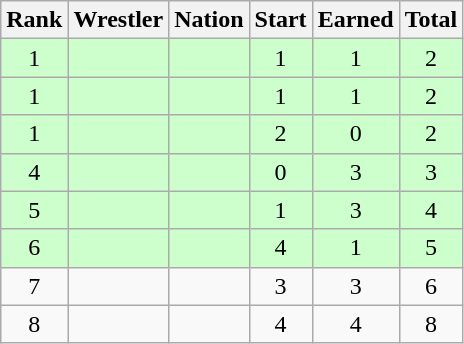<table class="wikitable sortable" style="text-align:center;">
<tr>
<th>Rank</th>
<th>Wrestler</th>
<th>Nation</th>
<th>Start</th>
<th>Earned</th>
<th>Total</th>
</tr>
<tr style="background:#cfc;">
<td>1</td>
<td align=left></td>
<td align=left></td>
<td>1</td>
<td>1</td>
<td>2</td>
</tr>
<tr style="background:#cfc;">
<td>1</td>
<td align=left></td>
<td align=left></td>
<td>1</td>
<td>1</td>
<td>2</td>
</tr>
<tr style="background:#cfc;">
<td>1</td>
<td align=left></td>
<td align=left></td>
<td>2</td>
<td>0</td>
<td>2</td>
</tr>
<tr style="background:#cfc;">
<td>4</td>
<td align=left></td>
<td align=left></td>
<td>0</td>
<td>3</td>
<td>3</td>
</tr>
<tr style="background:#cfc;">
<td>5</td>
<td align=left></td>
<td align=left></td>
<td>1</td>
<td>3</td>
<td>4</td>
</tr>
<tr style="background:#cfc;">
<td>6</td>
<td align=left></td>
<td align=left></td>
<td>4</td>
<td>1</td>
<td>5</td>
</tr>
<tr>
<td>7</td>
<td align=left></td>
<td align=left></td>
<td>3</td>
<td>3</td>
<td>6</td>
</tr>
<tr>
<td>8</td>
<td align=left></td>
<td align=left></td>
<td>4</td>
<td>4</td>
<td>8</td>
</tr>
</table>
